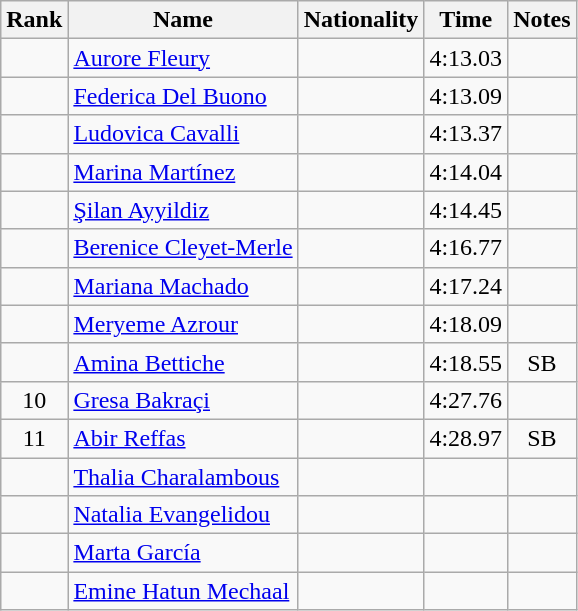<table class="wikitable sortable" style="text-align:center">
<tr>
<th>Rank</th>
<th>Name</th>
<th>Nationality</th>
<th>Time</th>
<th>Notes</th>
</tr>
<tr>
<td></td>
<td align=left><a href='#'>Aurore Fleury</a></td>
<td align=left></td>
<td>4:13.03</td>
<td></td>
</tr>
<tr>
<td></td>
<td align=left><a href='#'>Federica Del Buono</a></td>
<td align=left></td>
<td>4:13.09</td>
<td></td>
</tr>
<tr>
<td></td>
<td align=left><a href='#'>Ludovica Cavalli</a></td>
<td align=left></td>
<td>4:13.37</td>
<td></td>
</tr>
<tr>
<td></td>
<td align=left><a href='#'>Marina Martínez</a></td>
<td align=left></td>
<td>4:14.04</td>
<td></td>
</tr>
<tr>
<td></td>
<td align=left><a href='#'>Şilan Ayyildiz</a></td>
<td align=left></td>
<td>4:14.45</td>
<td></td>
</tr>
<tr>
<td></td>
<td align=left><a href='#'>Berenice Cleyet-Merle</a></td>
<td align=left></td>
<td>4:16.77</td>
<td></td>
</tr>
<tr>
<td></td>
<td align=left><a href='#'>Mariana Machado</a></td>
<td align=left></td>
<td>4:17.24</td>
<td></td>
</tr>
<tr>
<td></td>
<td align=left><a href='#'>Meryeme Azrour</a></td>
<td align=left></td>
<td>4:18.09</td>
<td></td>
</tr>
<tr>
<td></td>
<td align=left><a href='#'>Amina Bettiche</a></td>
<td align=left></td>
<td>4:18.55</td>
<td>SB</td>
</tr>
<tr>
<td>10</td>
<td align=left><a href='#'>Gresa Bakraçi</a></td>
<td align=left></td>
<td>4:27.76</td>
<td></td>
</tr>
<tr>
<td>11</td>
<td align=left><a href='#'>Abir Reffas</a></td>
<td align=left></td>
<td>4:28.97</td>
<td>SB</td>
</tr>
<tr>
<td></td>
<td align=left><a href='#'>Thalia Charalambous</a></td>
<td align=left></td>
<td></td>
<td></td>
</tr>
<tr>
<td></td>
<td align=left><a href='#'>Natalia Evangelidou</a></td>
<td align=left></td>
<td></td>
<td></td>
</tr>
<tr>
<td></td>
<td align=left><a href='#'>Marta García</a></td>
<td align=left></td>
<td></td>
<td></td>
</tr>
<tr>
<td></td>
<td align=left><a href='#'>Emine Hatun Mechaal</a></td>
<td align=left></td>
<td></td>
<td></td>
</tr>
</table>
